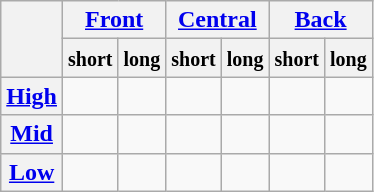<table class="wikitable" style=text-align:center>
<tr>
<th rowspan="2"></th>
<th colspan="2"><a href='#'>Front</a></th>
<th colspan="2"><a href='#'>Central</a></th>
<th colspan="2"><a href='#'>Back</a></th>
</tr>
<tr>
<th><small>short</small></th>
<th><small>long</small></th>
<th><small>short</small></th>
<th><small>long</small></th>
<th><small>short</small></th>
<th><small>long</small></th>
</tr>
<tr align="center">
<th><a href='#'>High</a></th>
<td></td>
<td></td>
<td></td>
<td></td>
<td></td>
<td></td>
</tr>
<tr align="center">
<th><a href='#'>Mid</a></th>
<td></td>
<td></td>
<td></td>
<td></td>
<td></td>
<td></td>
</tr>
<tr align="center">
<th><a href='#'>Low</a></th>
<td></td>
<td></td>
<td></td>
<td></td>
<td></td>
<td></td>
</tr>
</table>
